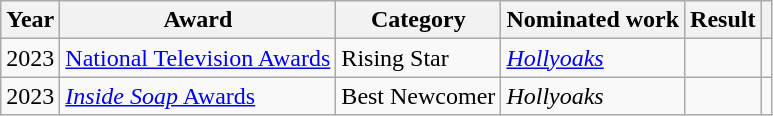<table class="wikitable">
<tr>
<th>Year</th>
<th>Award</th>
<th>Category</th>
<th>Nominated work</th>
<th>Result</th>
<th></th>
</tr>
<tr>
<td>2023</td>
<td><a href='#'>National Television Awards</a></td>
<td>Rising Star</td>
<td><em><a href='#'>Hollyoaks</a></em></td>
<td></td>
<td align="center"></td>
</tr>
<tr>
<td>2023</td>
<td><a href='#'><em>Inside Soap</em> Awards</a></td>
<td>Best Newcomer</td>
<td><em>Hollyoaks</em></td>
<td></td>
<td align="center"></td>
</tr>
</table>
